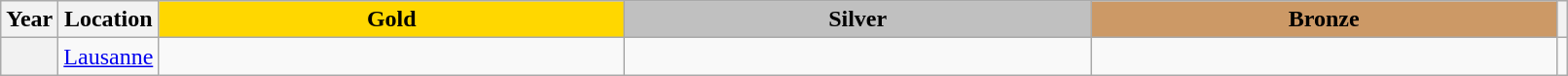<table class="wikitable unsortable" style="text-align:left; width:85%">
<tr>
<th scope="col" style="text-align:center">Year</th>
<th scope="col" style="text-align:center">Location</th>
<td scope="col" style="text-align:center; width:30%; background:gold"><strong>Gold</strong></td>
<td scope="col" style="text-align:center; width:30%; background:silver"><strong>Silver</strong></td>
<td scope="col" style="text-align:center; width:30%; background:#c96"><strong>Bronze</strong></td>
<th scope="col" style="text-align:center"></th>
</tr>
<tr>
<th scope="row" style="text-align:left"></th>
<td><a href='#'>Lausanne</a></td>
<td></td>
<td></td>
<td></td>
<td></td>
</tr>
</table>
